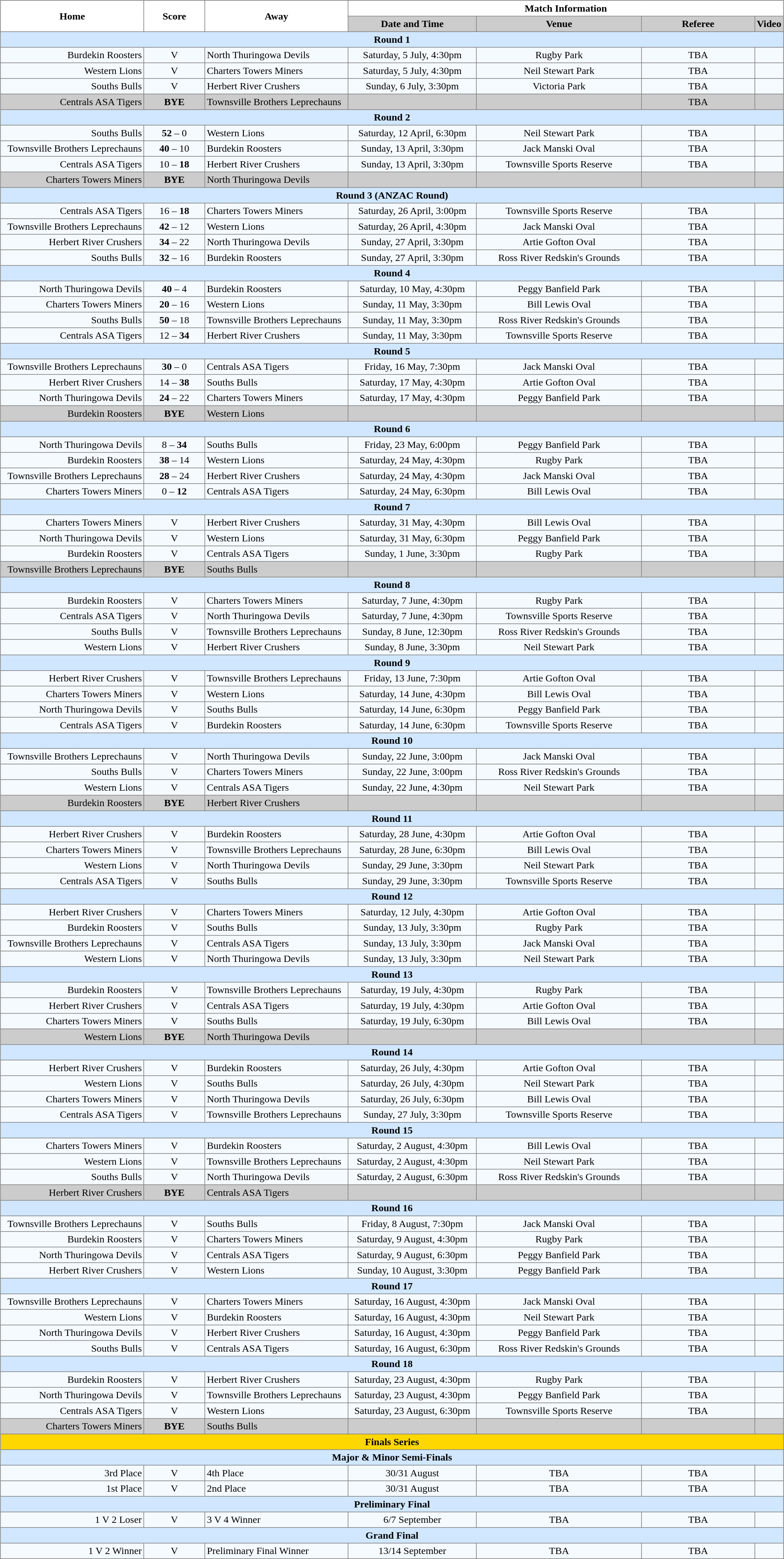<table class="mw-collapsible mw-collapsed" width="100%">
<tr>
<td valign="left" width="25%"><br><table border="1" cellpadding="3" cellspacing="0" width="100%" style="border-collapse:collapse;  text-align:center;">
<tr>
<th rowspan="2" width="19%">Home</th>
<th rowspan="2" width="8%">Score</th>
<th rowspan="2" width="19%">Away</th>
<th colspan="4">Match Information</th>
</tr>
<tr bgcolor="#CCCCCC">
<th width="17%">Date and Time</th>
<th width="22%">Venue</th>
<th width="50%">Referee</th>
<th>Video</th>
</tr>
<tr style="background:#d0e7ff;">
<td colspan="7"><strong>Round 1</strong></td>
</tr>
<tr style="text-align:center; background:#f5faff;">
<td align="right">Burdekin Roosters </td>
<td>V</td>
<td align="left"> North Thuringowa Devils</td>
<td>Saturday, 5 July, 4:30pm</td>
<td>Rugby Park</td>
<td>TBA</td>
<td></td>
</tr>
<tr style="text-align:center; background:#f5faff;">
<td align="right">Western Lions </td>
<td>V</td>
<td align="left"> Charters Towers Miners</td>
<td>Saturday, 5 July, 4:30pm</td>
<td>Neil Stewart Park</td>
<td>TBA</td>
<td></td>
</tr>
<tr style="text-align:center; background:#f5faff;">
<td align="right">Souths Bulls </td>
<td>V</td>
<td align="left"> Herbert River Crushers</td>
<td>Sunday, 6 July, 3:30pm</td>
<td>Victoria Park</td>
<td>TBA</td>
<td></td>
</tr>
<tr style="text-align:center; background:#CCCCCC;">
<td align="right">Centrals ASA Tigers </td>
<td><strong>BYE</strong></td>
<td align="left"> Townsville Brothers Leprechauns</td>
<td></td>
<td></td>
<td>TBA</td>
<td></td>
</tr>
<tr style="background:#d0e7ff;">
<td colspan="7"><strong>Round 2</strong></td>
</tr>
<tr style="text-align:center; background:#f5faff;">
<td align="right">Souths Bulls </td>
<td><strong>52</strong> – 0</td>
<td align="left"> Western Lions</td>
<td>Saturday, 12 April, 6:30pm</td>
<td>Neil Stewart Park</td>
<td>TBA</td>
<td></td>
</tr>
<tr style="text-align:center; background:#f5faff;">
<td align="right">Townsville Brothers Leprechauns </td>
<td><strong>40</strong> – 10</td>
<td align="left"> Burdekin Roosters</td>
<td>Sunday, 13 April, 3:30pm</td>
<td>Jack Manski Oval</td>
<td>TBA</td>
<td></td>
</tr>
<tr style="text-align:center; background:#f5faff;">
<td align="right">Centrals ASA Tigers </td>
<td>10 – <strong>18</strong></td>
<td align="left"> Herbert River Crushers</td>
<td>Sunday, 13 April, 3:30pm</td>
<td>Townsville Sports Reserve</td>
<td>TBA</td>
<td></td>
</tr>
<tr style="text-align:center; background:#CCCCCC;">
<td align="right">Charters Towers Miners </td>
<td><strong>BYE</strong></td>
<td align="left"> North Thuringowa Devils</td>
<td></td>
<td></td>
<td></td>
<td></td>
</tr>
<tr style="background:#d0e7ff;">
<td colspan="7"><strong>Round 3 (ANZAC Round)</strong></td>
</tr>
<tr style="text-align:center; background:#f5faff;">
<td align="right">Centrals ASA Tigers </td>
<td>16 – <strong>18</strong></td>
<td align="left"> Charters Towers Miners</td>
<td>Saturday, 26 April, 3:00pm</td>
<td>Townsville Sports Reserve</td>
<td>TBA</td>
<td></td>
</tr>
<tr style="text-align:center; background:#f5faff;">
<td align="right">Townsville Brothers Leprechauns </td>
<td><strong>42</strong> – 12</td>
<td align="left"> Western Lions</td>
<td>Saturday, 26 April, 4:30pm</td>
<td>Jack Manski Oval</td>
<td>TBA</td>
<td></td>
</tr>
<tr style="text-align:center; background:#f5faff;">
<td align="right">Herbert River Crushers </td>
<td><strong>34</strong> – 22</td>
<td align="left"> North Thuringowa Devils</td>
<td>Sunday, 27 April, 3:30pm</td>
<td>Artie Gofton Oval</td>
<td>TBA</td>
<td></td>
</tr>
<tr style="text-align:center; background:#f5faff;">
<td align="right">Souths Bulls </td>
<td><strong>32</strong> – 16</td>
<td align="left"> Burdekin Roosters</td>
<td>Sunday, 27 April, 3:30pm</td>
<td>Ross River Redskin's Grounds</td>
<td>TBA</td>
<td></td>
</tr>
<tr style="background:#d0e7ff;">
<td colspan="7"><strong>Round 4</strong></td>
</tr>
<tr style="text-align:center; background:#f5faff;">
<td align="right">North Thuringowa Devils </td>
<td><strong>40</strong> – 4</td>
<td align="left"> Burdekin Roosters</td>
<td>Saturday, 10 May, 4:30pm</td>
<td>Peggy Banfield Park</td>
<td>TBA</td>
<td></td>
</tr>
<tr style="text-align:center; background:#f5faff;">
<td align="right">Charters Towers Miners </td>
<td><strong>20</strong> – 16</td>
<td align="left"> Western Lions</td>
<td>Sunday, 11 May, 3:30pm</td>
<td>Bill Lewis Oval</td>
<td>TBA</td>
<td></td>
</tr>
<tr style="text-align:center; background:#f5faff;">
<td align="right">Souths Bulls </td>
<td><strong>50</strong> – 18</td>
<td align="left"> Townsville Brothers Leprechauns</td>
<td>Sunday, 11 May, 3:30pm</td>
<td>Ross River Redskin's Grounds</td>
<td>TBA</td>
<td></td>
</tr>
<tr style="text-align:center; background:#f5faff;">
<td align="right">Centrals ASA Tigers </td>
<td>12 – <strong>34</strong></td>
<td align="left"> Herbert River Crushers</td>
<td>Sunday, 11 May, 3:30pm</td>
<td>Townsville Sports Reserve</td>
<td>TBA</td>
<td></td>
</tr>
<tr style="background:#d0e7ff;">
<td colspan="7"><strong>Round 5</strong></td>
</tr>
<tr style="text-align:center; background:#f5faff;">
<td align="right">Townsville Brothers Leprechauns </td>
<td><strong>30</strong> – 0</td>
<td align="left"> Centrals ASA Tigers</td>
<td>Friday, 16 May, 7:30pm</td>
<td>Jack Manski Oval</td>
<td>TBA</td>
<td></td>
</tr>
<tr style="text-align:center; background:#f5faff;">
<td align="right">Herbert River Crushers </td>
<td>14 – <strong>38</strong></td>
<td align="left"> Souths Bulls</td>
<td>Saturday, 17 May, 4:30pm</td>
<td>Artie Gofton Oval</td>
<td>TBA</td>
<td></td>
</tr>
<tr style="text-align:center; background:#f5faff;">
<td align="right">North Thuringowa Devils </td>
<td><strong>24</strong> – 22</td>
<td align="left"> Charters Towers Miners</td>
<td>Saturday, 17 May, 4:30pm</td>
<td>Peggy Banfield Park</td>
<td>TBA</td>
<td></td>
</tr>
<tr style="text-align:center; background:#CCCCCC;">
<td align="right">Burdekin Roosters </td>
<td><strong>BYE</strong></td>
<td align="left"> Western Lions</td>
<td></td>
<td></td>
<td></td>
<td></td>
</tr>
<tr style="background:#d0e7ff;">
<td colspan="7"><strong>Round 6</strong></td>
</tr>
<tr style="text-align:center; background:#f5faff;">
<td align="right">North Thuringowa Devils </td>
<td>8 – <strong>34</strong></td>
<td align="left"> Souths Bulls</td>
<td>Friday, 23 May, 6:00pm</td>
<td>Peggy Banfield Park</td>
<td>TBA</td>
<td></td>
</tr>
<tr style="text-align:center; background:#f5faff;">
<td align="right">Burdekin Roosters </td>
<td><strong>38</strong> – 14</td>
<td align="left"> Western Lions</td>
<td>Saturday, 24 May, 4:30pm</td>
<td>Rugby Park</td>
<td>TBA</td>
<td></td>
</tr>
<tr style="text-align:center; background:#f5faff;">
<td align="right">Townsville Brothers Leprechauns </td>
<td><strong>28</strong> – 24</td>
<td align="left"> Herbert River Crushers</td>
<td>Saturday, 24 May, 4:30pm</td>
<td>Jack Manski Oval</td>
<td>TBA</td>
<td></td>
</tr>
<tr style="text-align:center; background:#f5faff;">
<td align="right">Charters Towers Miners </td>
<td>0 – <strong>12</strong></td>
<td align="left"> Centrals ASA Tigers</td>
<td>Saturday, 24 May, 6:30pm</td>
<td>Bill Lewis Oval</td>
<td>TBA</td>
<td></td>
</tr>
<tr style="background:#d0e7ff;">
<td colspan="7"><strong>Round 7</strong></td>
</tr>
<tr style="text-align:center; background:#f5faff;">
<td align="right">Charters Towers Miners </td>
<td>V</td>
<td align="left"> Herbert River Crushers</td>
<td>Saturday, 31 May, 4:30pm</td>
<td>Bill Lewis Oval</td>
<td>TBA</td>
<td></td>
</tr>
<tr style="text-align:center; background:#f5faff;">
<td align="right">North Thuringowa Devils </td>
<td>V</td>
<td align="left"> Western Lions</td>
<td>Saturday, 31 May, 6:30pm</td>
<td>Peggy Banfield Park</td>
<td>TBA</td>
<td></td>
</tr>
<tr style="text-align:center; background:#f5faff;">
<td align="right">Burdekin Roosters </td>
<td>V</td>
<td align="left"> Centrals ASA Tigers</td>
<td>Sunday, 1 June, 3:30pm</td>
<td>Rugby Park</td>
<td>TBA</td>
<td></td>
</tr>
<tr style="text-align:center; background:#CCCCCC;">
<td align="right">Townsville Brothers Leprechauns </td>
<td><strong>BYE</strong></td>
<td align="left"> Souths Bulls</td>
<td></td>
<td></td>
<td></td>
<td></td>
</tr>
<tr style="background:#d0e7ff;">
<td colspan="7"><strong>Round 8</strong></td>
</tr>
<tr style="text-align:center; background:#f5faff;">
<td align="right">Burdekin Roosters </td>
<td>V</td>
<td align="left"> Charters Towers Miners</td>
<td>Saturday, 7 June, 4:30pm</td>
<td>Rugby Park</td>
<td>TBA</td>
<td></td>
</tr>
<tr style="text-align:center; background:#f5faff;">
<td align="right">Centrals ASA Tigers </td>
<td>V</td>
<td align="left"> North Thuringowa Devils</td>
<td>Saturday, 7 June, 4:30pm</td>
<td>Townsville Sports Reserve</td>
<td>TBA</td>
<td></td>
</tr>
<tr style="text-align:center; background:#f5faff;">
<td align="right">Souths Bulls </td>
<td>V</td>
<td align="left"> Townsville Brothers Leprechauns</td>
<td>Sunday, 8 June, 12:30pm</td>
<td>Ross River Redskin's Grounds</td>
<td>TBA</td>
<td></td>
</tr>
<tr style="text-align:center; background:#f5faff;">
<td align="right">Western Lions </td>
<td>V</td>
<td align="left"> Herbert River Crushers</td>
<td>Sunday, 8 June, 3:30pm</td>
<td>Neil Stewart Park</td>
<td>TBA</td>
<td></td>
</tr>
<tr style="background:#d0e7ff;">
<td colspan="7"><strong>Round 9</strong></td>
</tr>
<tr style="text-align:center; background:#f5faff;">
<td align="right">Herbert River Crushers </td>
<td>V</td>
<td align="left"> Townsville Brothers Leprechauns</td>
<td>Friday, 13 June, 7:30pm</td>
<td>Artie Gofton Oval</td>
<td>TBA</td>
<td></td>
</tr>
<tr style="text-align:center; background:#f5faff;">
<td align="right">Charters Towers Miners </td>
<td>V</td>
<td align="left"> Western Lions</td>
<td>Saturday, 14 June, 4:30pm</td>
<td>Bill Lewis Oval</td>
<td>TBA</td>
<td></td>
</tr>
<tr style="text-align:center; background:#f5faff;">
<td align="right">North Thuringowa Devils </td>
<td>V</td>
<td align="left"> Souths Bulls</td>
<td>Saturday, 14 June, 6:30pm</td>
<td>Peggy Banfield Park</td>
<td>TBA</td>
<td></td>
</tr>
<tr style="text-align:center; background:#f5faff;">
<td align="right">Centrals ASA Tigers </td>
<td>V</td>
<td align="left"> Burdekin Roosters</td>
<td>Saturday, 14 June, 6:30pm</td>
<td>Townsville Sports Reserve</td>
<td>TBA</td>
<td></td>
</tr>
<tr style="background:#d0e7ff;">
<td colspan="7"><strong>Round 10</strong></td>
</tr>
<tr style="text-align:center; background:#f5faff;">
<td align="right">Townsville Brothers Leprechauns </td>
<td>V</td>
<td align="left"> North Thuringowa Devils</td>
<td>Sunday, 22 June, 3:00pm</td>
<td>Jack Manski Oval</td>
<td>TBA</td>
<td></td>
</tr>
<tr style="text-align:center; background:#f5faff;">
<td align="right">Souths Bulls </td>
<td>V</td>
<td align="left"> Charters Towers Miners</td>
<td>Sunday, 22 June, 3:00pm</td>
<td>Ross River Redskin's Grounds</td>
<td>TBA</td>
<td></td>
</tr>
<tr style="text-align:center; background:#f5faff;">
<td align="right">Western Lions </td>
<td>V</td>
<td align="left"> Centrals ASA Tigers</td>
<td>Sunday, 22 June, 4:30pm</td>
<td>Neil Stewart Park</td>
<td>TBA</td>
<td></td>
</tr>
<tr style="text-align:center; background:#CCCCCC;">
<td align="right">Burdekin Roosters </td>
<td><strong>BYE</strong></td>
<td align="left"> Herbert River Crushers</td>
<td></td>
<td></td>
<td></td>
<td></td>
</tr>
<tr style="background:#d0e7ff;">
<td colspan="7"><strong>Round 11</strong></td>
</tr>
<tr style="text-align:center; background:#f5faff;">
<td align="right">Herbert River Crushers </td>
<td>V</td>
<td align="left"> Burdekin Roosters</td>
<td>Saturday, 28 June, 4:30pm</td>
<td>Artie Gofton Oval</td>
<td>TBA</td>
<td></td>
</tr>
<tr style="text-align:center; background:#f5faff;">
<td align="right">Charters Towers Miners </td>
<td>V</td>
<td align="left"> Townsville Brothers Leprechauns</td>
<td>Saturday, 28 June, 6:30pm</td>
<td>Bill Lewis Oval</td>
<td>TBA</td>
<td></td>
</tr>
<tr style="text-align:center; background:#f5faff;">
<td align="right">Western Lions </td>
<td>V</td>
<td align="left"> North Thuringowa Devils</td>
<td>Sunday, 29 June, 3:30pm</td>
<td>Neil Stewart Park</td>
<td>TBA</td>
<td></td>
</tr>
<tr style="text-align:center; background:#f5faff;">
<td align="right">Centrals ASA Tigers </td>
<td>V</td>
<td align="left"> Souths Bulls</td>
<td>Sunday, 29 June, 3:30pm</td>
<td>Townsville Sports Reserve</td>
<td>TBA</td>
<td></td>
</tr>
<tr style="background:#d0e7ff;">
<td colspan="7"><strong>Round 12</strong></td>
</tr>
<tr style="text-align:center; background:#f5faff;">
<td align="right">Herbert River Crushers </td>
<td>V</td>
<td align="left"> Charters Towers Miners</td>
<td>Saturday, 12 July, 4:30pm</td>
<td>Artie Gofton Oval</td>
<td>TBA</td>
<td></td>
</tr>
<tr style="text-align:center; background:#f5faff;">
<td align="right">Burdekin Roosters </td>
<td>V</td>
<td align="left"> Souths Bulls</td>
<td>Sunday, 13 July, 3:30pm</td>
<td>Rugby Park</td>
<td>TBA</td>
<td></td>
</tr>
<tr style="text-align:center; background:#f5faff;">
<td align="right">Townsville Brothers Leprechauns </td>
<td>V</td>
<td align="left"> Centrals ASA Tigers</td>
<td>Sunday, 13 July, 3:30pm</td>
<td>Jack Manski Oval</td>
<td>TBA</td>
<td></td>
</tr>
<tr style="text-align:center; background:#f5faff;">
<td align="right">Western Lions </td>
<td>V</td>
<td align="left"> North Thuringowa Devils</td>
<td>Sunday, 13 July, 3:30pm</td>
<td>Neil Stewart Park</td>
<td>TBA</td>
<td></td>
</tr>
<tr style="background:#d0e7ff;">
<td colspan="7"><strong>Round 13</strong></td>
</tr>
<tr style="text-align:center; background:#f5faff;">
<td align="right">Burdekin Roosters </td>
<td>V</td>
<td align="left"> Townsville Brothers Leprechauns</td>
<td>Saturday, 19 July, 4:30pm</td>
<td>Rugby Park</td>
<td>TBA</td>
<td></td>
</tr>
<tr style="text-align:center; background:#f5faff;">
<td align="right">Herbert River Crushers </td>
<td>V</td>
<td align="left"> Centrals ASA Tigers</td>
<td>Saturday, 19 July, 4:30pm</td>
<td>Artie Gofton Oval</td>
<td>TBA</td>
<td></td>
</tr>
<tr style="text-align:center; background:#f5faff;">
<td align="right">Charters Towers Miners </td>
<td>V</td>
<td align="left"> Souths Bulls</td>
<td>Saturday, 19 July, 6:30pm</td>
<td>Bill Lewis Oval</td>
<td>TBA</td>
<td></td>
</tr>
<tr style="text-align:center; background:#CCCCCC;">
<td align="right">Western Lions </td>
<td><strong>BYE</strong></td>
<td align="left"> North Thuringowa Devils</td>
<td></td>
<td></td>
<td></td>
<td></td>
</tr>
<tr style="background:#d0e7ff;">
<td colspan="7"><strong>Round 14</strong></td>
</tr>
<tr style="text-align:center; background:#f5faff;">
<td align="right">Herbert River Crushers </td>
<td>V</td>
<td align="left"> Burdekin Roosters</td>
<td>Saturday, 26 July, 4:30pm</td>
<td>Artie Gofton Oval</td>
<td>TBA</td>
<td></td>
</tr>
<tr style="text-align:center; background:#f5faff;">
<td align="right">Western Lions </td>
<td>V</td>
<td align="left"> Souths Bulls</td>
<td>Saturday, 26 July, 4:30pm</td>
<td>Neil Stewart Park</td>
<td>TBA</td>
<td></td>
</tr>
<tr style="text-align:center; background:#f5faff;">
<td align="right">Charters Towers Miners </td>
<td>V</td>
<td align="left"> North Thuringowa Devils</td>
<td>Saturday, 26 July, 6:30pm</td>
<td>Bill Lewis Oval</td>
<td>TBA</td>
<td></td>
</tr>
<tr style="text-align:center; background:#f5faff;">
<td align="right">Centrals ASA Tigers </td>
<td>V</td>
<td align="left"> Townsville Brothers Leprechauns</td>
<td>Sunday, 27 July, 3:30pm</td>
<td>Townsville Sports Reserve</td>
<td>TBA</td>
<td></td>
</tr>
<tr style="background:#d0e7ff;">
<td colspan="7"><strong>Round 15</strong></td>
</tr>
<tr style="text-align:center; background:#f5faff;">
<td align="right">Charters Towers Miners </td>
<td>V</td>
<td align="left"> Burdekin Roosters</td>
<td>Saturday, 2 August, 4:30pm</td>
<td>Bill Lewis Oval</td>
<td>TBA</td>
<td></td>
</tr>
<tr style="text-align:center; background:#f5faff;">
<td align="right">Western Lions </td>
<td>V</td>
<td align="left"> Townsville Brothers Leprechauns</td>
<td>Saturday, 2 August, 4:30pm</td>
<td>Neil Stewart Park</td>
<td>TBA</td>
<td></td>
</tr>
<tr style="text-align:center; background:#f5faff;">
<td align="right">Souths Bulls </td>
<td>V</td>
<td align="left"> North Thuringowa Devils</td>
<td>Saturday, 2 August, 6:30pm</td>
<td>Ross River Redskin's Grounds</td>
<td>TBA</td>
<td></td>
</tr>
<tr style="text-align:center; background:#CCCCCC;">
<td align="right">Herbert River Crushers </td>
<td><strong>BYE</strong></td>
<td align="left"> Centrals ASA Tigers</td>
<td></td>
<td></td>
<td></td>
<td></td>
</tr>
<tr style="background:#d0e7ff;">
<td colspan="7"><strong>Round 16</strong></td>
</tr>
<tr style="text-align:center; background:#f5faff;">
<td align="right">Townsville Brothers Leprechauns </td>
<td>V</td>
<td align="left"> Souths Bulls</td>
<td>Friday, 8 August, 7:30pm</td>
<td>Jack Manski Oval</td>
<td>TBA</td>
<td></td>
</tr>
<tr style="text-align:center; background:#f5faff;">
<td align="right">Burdekin Roosters </td>
<td>V</td>
<td align="left"> Charters Towers Miners</td>
<td>Saturday, 9 August, 4:30pm</td>
<td>Rugby Park</td>
<td>TBA</td>
<td></td>
</tr>
<tr style="text-align:center; background:#f5faff;">
<td align="right">North Thuringowa Devils </td>
<td>V</td>
<td align="left"> Centrals ASA Tigers</td>
<td>Saturday, 9 August, 6:30pm</td>
<td>Peggy Banfield Park</td>
<td>TBA</td>
<td></td>
</tr>
<tr style="text-align:center; background:#f5faff;">
<td align="right">Herbert River Crushers </td>
<td>V</td>
<td align="left"> Western Lions</td>
<td>Sunday, 10 August, 3:30pm</td>
<td>Peggy Banfield Park</td>
<td>TBA</td>
<td></td>
</tr>
<tr style="background:#d0e7ff;">
<td colspan="7"><strong>Round 17</strong></td>
</tr>
<tr style="text-align:center; background:#f5faff;">
<td align="right">Townsville Brothers Leprechauns </td>
<td>V</td>
<td align="left"> Charters Towers Miners</td>
<td>Saturday, 16 August, 4:30pm</td>
<td>Jack Manski Oval</td>
<td>TBA</td>
<td></td>
</tr>
<tr style="text-align:center; background:#f5faff;">
<td align="right">Western Lions </td>
<td>V</td>
<td align="left"> Burdekin Roosters</td>
<td>Saturday, 16 August, 4:30pm</td>
<td>Neil Stewart Park</td>
<td>TBA</td>
<td></td>
</tr>
<tr style="text-align:center; background:#f5faff;">
<td align="right">North Thuringowa Devils </td>
<td>V</td>
<td align="left"> Herbert River Crushers</td>
<td>Saturday, 16 August, 4:30pm</td>
<td>Peggy Banfield Park</td>
<td>TBA</td>
<td></td>
</tr>
<tr style="text-align:center; background:#f5faff;">
<td align="right">Souths Bulls </td>
<td>V</td>
<td align="left"> Centrals ASA Tigers</td>
<td>Saturday, 16 August, 6:30pm</td>
<td>Ross River Redskin's Grounds</td>
<td>TBA</td>
<td></td>
</tr>
<tr style="background:#d0e7ff;">
<td colspan="7"><strong>Round 18</strong></td>
</tr>
<tr style="text-align:center; background:#f5faff;">
<td align="right">Burdekin Roosters </td>
<td>V</td>
<td align="left"> Herbert River Crushers</td>
<td>Saturday, 23 August, 4:30pm</td>
<td>Rugby Park</td>
<td>TBA</td>
<td></td>
</tr>
<tr style="text-align:center; background:#f5faff;">
<td align="right">North Thuringowa Devils </td>
<td>V</td>
<td align="left"> Townsville Brothers Leprechauns</td>
<td>Saturday, 23 August, 4:30pm</td>
<td>Peggy Banfield Park</td>
<td>TBA</td>
<td></td>
</tr>
<tr style="text-align:center; background:#f5faff;">
<td align="right">Centrals ASA Tigers </td>
<td>V</td>
<td align="left"> Western Lions</td>
<td>Saturday, 23 August, 6:30pm</td>
<td>Townsville Sports Reserve</td>
<td>TBA</td>
<td></td>
</tr>
<tr style="text-align:center; background:#CCCCCC;">
<td align="right">Charters Towers Miners </td>
<td><strong>BYE</strong></td>
<td align="left"> Souths Bulls</td>
<td></td>
<td></td>
<td></td>
<td></td>
</tr>
<tr style="background:#ffd700;">
<td colspan="7"><strong>Finals Series</strong></td>
</tr>
<tr style="background:#d0e7ff;">
<td colspan="7"><strong>Major & Minor Semi-Finals</strong></td>
</tr>
<tr style="text-align:center; background:#f5faff;">
<td align="right">3rd Place</td>
<td>V</td>
<td align="left">4th Place</td>
<td>30/31 August</td>
<td>TBA</td>
<td>TBA</td>
<td></td>
</tr>
<tr style="text-align:center; background:#f5faff;">
<td align="right">1st Place</td>
<td>V</td>
<td align="left">2nd Place</td>
<td>30/31 August</td>
<td>TBA</td>
<td>TBA</td>
<td></td>
</tr>
<tr style="background:#d0e7ff;">
<td colspan="7"><strong>Preliminary Final</strong></td>
</tr>
<tr style="text-align:center; background:#f5faff;">
<td align="right">1 V 2 Loser</td>
<td>V</td>
<td align="left">3 V 4 Winner</td>
<td>6/7 September</td>
<td>TBA</td>
<td>TBA</td>
<td></td>
</tr>
<tr style="background:#d0e7ff;">
<td colspan="7"><strong>Grand Final</strong></td>
</tr>
<tr style="text-align:center; background:#f5faff;">
<td align="right">1 V 2 Winner</td>
<td>V</td>
<td align="left">Preliminary Final Winner</td>
<td>13/14 September</td>
<td>TBA</td>
<td>TBA</td>
<td></td>
</tr>
</table>
</td>
</tr>
<tr>
</tr>
</table>
